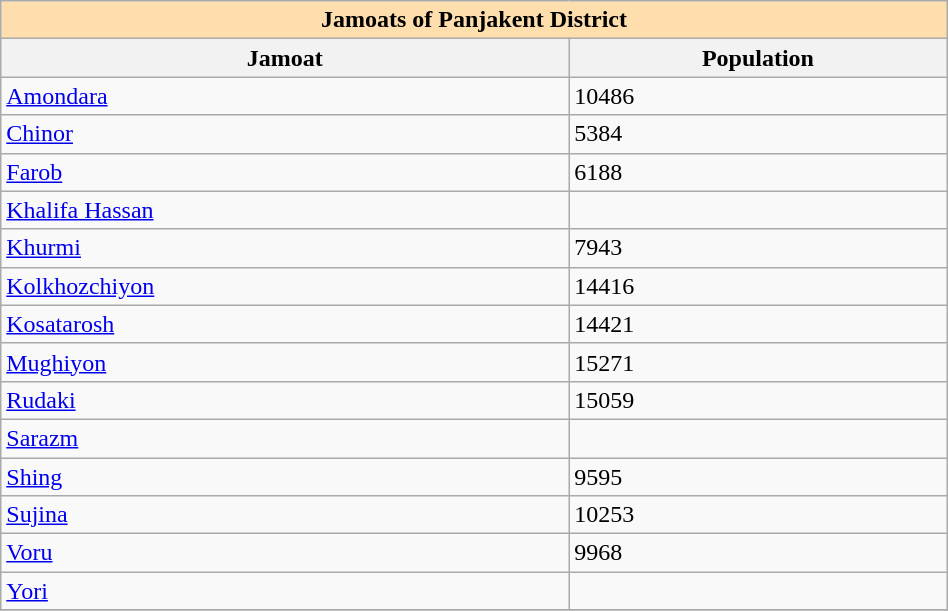<table class="wikitable" width= "50%">
<tr>
<td colspan="12" style="text-align:center; background:#ffdead;"><strong>Jamoats of Panjakent District</strong></td>
</tr>
<tr>
<th width=30%>Jamoat</th>
<th width=20%>Population</th>
</tr>
<tr>
<td><a href='#'>Amondara</a></td>
<td>10486</td>
</tr>
<tr>
<td><a href='#'>Chinor</a></td>
<td>5384</td>
</tr>
<tr>
<td><a href='#'>Farob</a></td>
<td>6188</td>
</tr>
<tr>
<td><a href='#'>Khalifa Hassan</a></td>
<td></td>
</tr>
<tr>
<td><a href='#'>Khurmi</a></td>
<td>7943</td>
</tr>
<tr>
<td><a href='#'>Kolkhozchiyon</a></td>
<td>14416</td>
</tr>
<tr>
<td><a href='#'>Kosatarosh</a></td>
<td>14421</td>
</tr>
<tr>
<td><a href='#'>Mughiyon</a></td>
<td>15271</td>
</tr>
<tr>
<td><a href='#'>Rudaki</a></td>
<td>15059</td>
</tr>
<tr>
<td><a href='#'>Sarazm</a></td>
<td></td>
</tr>
<tr>
<td><a href='#'>Shing</a></td>
<td>9595</td>
</tr>
<tr>
<td><a href='#'>Sujina</a></td>
<td>10253</td>
</tr>
<tr>
<td><a href='#'>Voru</a></td>
<td>9968</td>
</tr>
<tr>
<td><a href='#'>Yori</a></td>
<td></td>
</tr>
<tr>
</tr>
</table>
